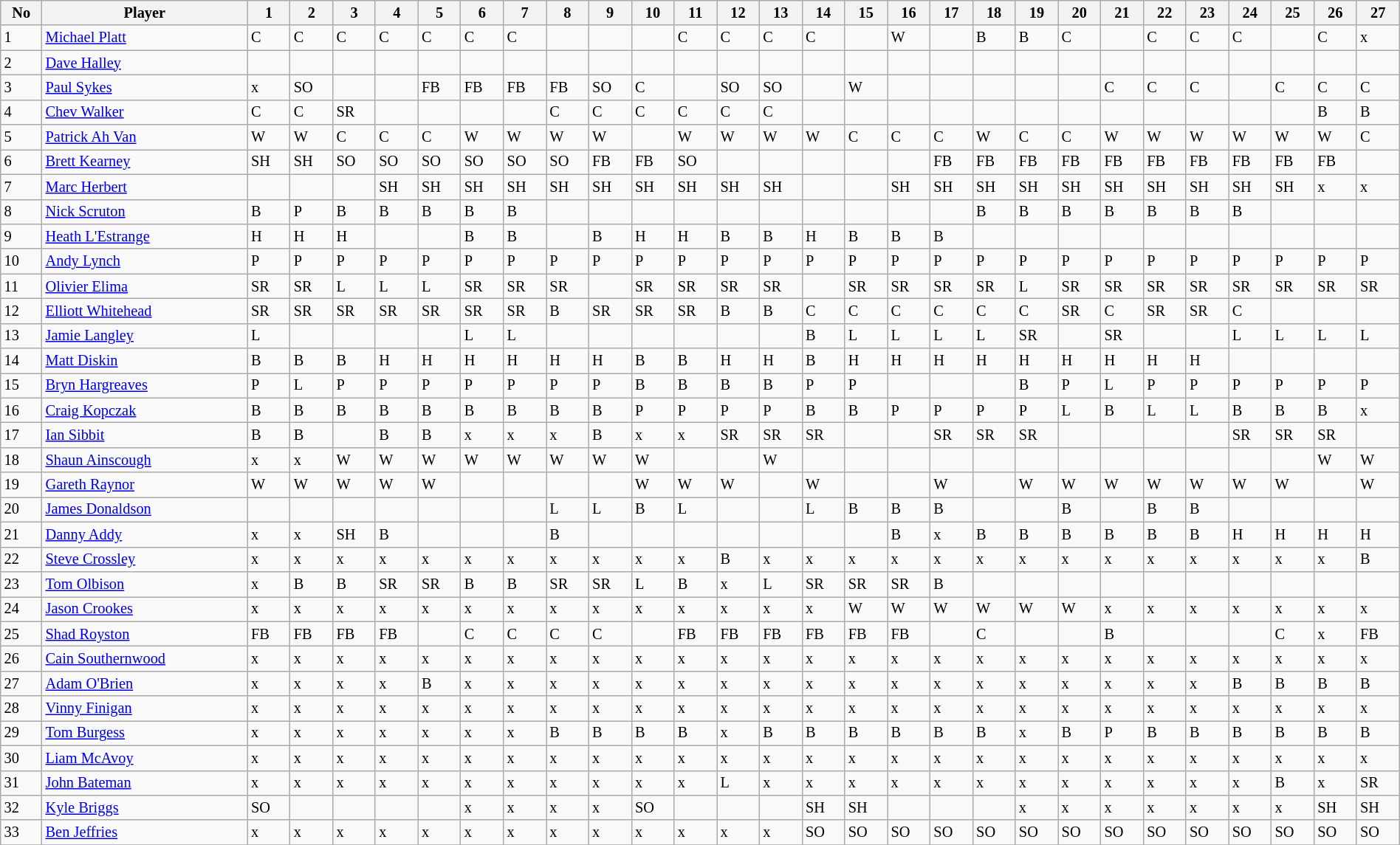<table class="wikitable" style="font-size:85%;" width="100%">
<tr>
<th>No</th>
<th>Player</th>
<th>1</th>
<th>2</th>
<th>3</th>
<th>4</th>
<th>5</th>
<th>6</th>
<th>7</th>
<th>8</th>
<th>9</th>
<th>10</th>
<th>11</th>
<th>12</th>
<th>13</th>
<th>14</th>
<th>15</th>
<th>16</th>
<th>17</th>
<th>18</th>
<th>19</th>
<th>20</th>
<th>21</th>
<th>22</th>
<th>23</th>
<th>24</th>
<th>25</th>
<th>26</th>
<th>27</th>
</tr>
<tr>
<td>1</td>
<td><a href='#'>Michael Platt</a></td>
<td>C</td>
<td>C</td>
<td>C</td>
<td>C</td>
<td>C</td>
<td>C</td>
<td>C</td>
<td></td>
<td></td>
<td></td>
<td>C</td>
<td>C</td>
<td>C</td>
<td>C</td>
<td></td>
<td>W</td>
<td></td>
<td>B</td>
<td>B</td>
<td>C</td>
<td></td>
<td>C</td>
<td>C</td>
<td>C</td>
<td></td>
<td>C</td>
<td>x</td>
</tr>
<tr>
<td>2</td>
<td><a href='#'>Dave Halley</a></td>
<td></td>
<td></td>
<td></td>
<td></td>
<td></td>
<td></td>
<td></td>
<td></td>
<td></td>
<td></td>
<td></td>
<td></td>
<td></td>
<td></td>
<td></td>
<td></td>
<td></td>
<td></td>
<td></td>
<td></td>
<td></td>
<td></td>
<td></td>
<td></td>
<td></td>
<td></td>
<td></td>
</tr>
<tr>
<td>3</td>
<td><a href='#'>Paul Sykes</a></td>
<td>x</td>
<td>SO</td>
<td></td>
<td></td>
<td>FB</td>
<td>FB</td>
<td>FB</td>
<td>FB</td>
<td>SO</td>
<td>C</td>
<td></td>
<td>SO</td>
<td>SO</td>
<td></td>
<td>W</td>
<td></td>
<td></td>
<td></td>
<td></td>
<td></td>
<td>C</td>
<td>C</td>
<td>C</td>
<td></td>
<td>C</td>
<td>C</td>
<td>C</td>
</tr>
<tr>
<td>4</td>
<td><a href='#'>Chev Walker</a></td>
<td>C</td>
<td>C</td>
<td>SR</td>
<td></td>
<td></td>
<td></td>
<td></td>
<td>C</td>
<td>C</td>
<td>C</td>
<td>C</td>
<td>C</td>
<td>C</td>
<td></td>
<td></td>
<td></td>
<td></td>
<td></td>
<td></td>
<td></td>
<td></td>
<td></td>
<td></td>
<td></td>
<td></td>
<td>B</td>
<td>B</td>
</tr>
<tr>
<td>5</td>
<td><a href='#'>Patrick Ah Van</a></td>
<td>W</td>
<td>W</td>
<td>C</td>
<td>C</td>
<td>C</td>
<td>W</td>
<td>W</td>
<td>W</td>
<td>W</td>
<td></td>
<td>W</td>
<td>W</td>
<td>W</td>
<td>W</td>
<td>C</td>
<td>C</td>
<td>C</td>
<td>W</td>
<td>C</td>
<td>C</td>
<td>W</td>
<td>W</td>
<td>W</td>
<td>W</td>
<td>W</td>
<td>W</td>
<td>C</td>
</tr>
<tr>
<td>6</td>
<td><a href='#'>Brett Kearney</a></td>
<td>SH</td>
<td>SH</td>
<td>SO</td>
<td>SO</td>
<td>SO</td>
<td>SO</td>
<td>SO</td>
<td>SO</td>
<td>FB</td>
<td>FB</td>
<td>SO</td>
<td></td>
<td></td>
<td></td>
<td></td>
<td></td>
<td>FB</td>
<td>FB</td>
<td>FB</td>
<td>FB</td>
<td>FB</td>
<td>FB</td>
<td>FB</td>
<td>FB</td>
<td>FB</td>
<td>FB</td>
<td></td>
</tr>
<tr>
<td>7</td>
<td><a href='#'>Marc Herbert</a></td>
<td></td>
<td></td>
<td></td>
<td>SH</td>
<td>SH</td>
<td>SH</td>
<td>SH</td>
<td>SH</td>
<td>SH</td>
<td>SH</td>
<td>SH</td>
<td>SH</td>
<td>SH</td>
<td></td>
<td></td>
<td>SH</td>
<td>SH</td>
<td>SH</td>
<td>SH</td>
<td>SH</td>
<td>SH</td>
<td>SH</td>
<td>SH</td>
<td>SH</td>
<td>SH</td>
<td>x</td>
<td>x</td>
</tr>
<tr>
<td>8</td>
<td><a href='#'>Nick Scruton</a></td>
<td>B</td>
<td>P</td>
<td>B</td>
<td>B</td>
<td>B</td>
<td>B</td>
<td>B</td>
<td></td>
<td></td>
<td></td>
<td></td>
<td></td>
<td></td>
<td></td>
<td></td>
<td></td>
<td></td>
<td>B</td>
<td>B</td>
<td>B</td>
<td>B</td>
<td>B</td>
<td>B</td>
<td>B</td>
<td></td>
<td></td>
<td></td>
</tr>
<tr>
<td>9</td>
<td><a href='#'>Heath L'Estrange</a></td>
<td>H</td>
<td>H</td>
<td>H</td>
<td></td>
<td></td>
<td>B</td>
<td>B</td>
<td></td>
<td>B</td>
<td>H</td>
<td>H</td>
<td>B</td>
<td>B</td>
<td>H</td>
<td>B</td>
<td>B</td>
<td>B</td>
<td></td>
<td></td>
<td></td>
<td></td>
<td></td>
<td></td>
<td></td>
<td></td>
<td></td>
<td></td>
</tr>
<tr>
<td>10</td>
<td><a href='#'>Andy Lynch</a></td>
<td>P</td>
<td>P</td>
<td>P</td>
<td>P</td>
<td>P</td>
<td>P</td>
<td>P</td>
<td>P</td>
<td>P</td>
<td>P</td>
<td>P</td>
<td>P</td>
<td>P</td>
<td>P</td>
<td>P</td>
<td>P</td>
<td>P</td>
<td>P</td>
<td>P</td>
<td>P</td>
<td>P</td>
<td>P</td>
<td>P</td>
<td>P</td>
<td>P</td>
<td>P</td>
<td>P</td>
</tr>
<tr>
<td>11</td>
<td><a href='#'>Olivier Elima</a></td>
<td>SR</td>
<td>SR</td>
<td>L</td>
<td>L</td>
<td>L</td>
<td>SR</td>
<td>SR</td>
<td>SR</td>
<td></td>
<td>SR</td>
<td>SR</td>
<td>SR</td>
<td>SR</td>
<td></td>
<td>SR</td>
<td>SR</td>
<td>SR</td>
<td>SR</td>
<td>L</td>
<td>SR</td>
<td>SR</td>
<td>SR</td>
<td>SR</td>
<td>SR</td>
<td>SR</td>
<td>SR</td>
<td>SR</td>
</tr>
<tr>
<td>12</td>
<td><a href='#'>Elliott Whitehead</a></td>
<td>SR</td>
<td>SR</td>
<td>SR</td>
<td>SR</td>
<td>SR</td>
<td>SR</td>
<td>SR</td>
<td>B</td>
<td>SR</td>
<td>SR</td>
<td>SR</td>
<td>B</td>
<td>B</td>
<td>C</td>
<td>C</td>
<td>C</td>
<td>C</td>
<td>C</td>
<td>C</td>
<td>SR</td>
<td>C</td>
<td>SR</td>
<td>SR</td>
<td>C</td>
<td></td>
<td></td>
<td></td>
</tr>
<tr>
<td>13</td>
<td><a href='#'>Jamie Langley</a></td>
<td>L</td>
<td></td>
<td></td>
<td></td>
<td></td>
<td>L</td>
<td>L</td>
<td></td>
<td></td>
<td></td>
<td></td>
<td></td>
<td></td>
<td>B</td>
<td>L</td>
<td>L</td>
<td>L</td>
<td>L</td>
<td>SR</td>
<td></td>
<td>SR</td>
<td></td>
<td></td>
<td>L</td>
<td>L</td>
<td>L</td>
<td>L</td>
</tr>
<tr>
<td>14</td>
<td><a href='#'>Matt Diskin</a></td>
<td>B</td>
<td>B</td>
<td>B</td>
<td>H</td>
<td>H</td>
<td>H</td>
<td>H</td>
<td>H</td>
<td>H</td>
<td>B</td>
<td>B</td>
<td>H</td>
<td>H</td>
<td>B</td>
<td>H</td>
<td>H</td>
<td>H</td>
<td>H</td>
<td>H</td>
<td>H</td>
<td>H</td>
<td>H</td>
<td>H</td>
<td></td>
<td></td>
<td></td>
<td></td>
</tr>
<tr>
<td>15</td>
<td><a href='#'>Bryn Hargreaves</a></td>
<td>P</td>
<td>L</td>
<td>P</td>
<td>P</td>
<td>P</td>
<td>P</td>
<td>P</td>
<td>P</td>
<td>P</td>
<td>B</td>
<td>B</td>
<td>B</td>
<td>B</td>
<td>P</td>
<td>P</td>
<td></td>
<td></td>
<td></td>
<td>B</td>
<td>P</td>
<td>L</td>
<td>P</td>
<td>P</td>
<td>P</td>
<td>P</td>
<td>P</td>
<td>P</td>
</tr>
<tr>
<td>16</td>
<td><a href='#'>Craig Kopczak</a></td>
<td>B</td>
<td>B</td>
<td>B</td>
<td>B</td>
<td>B</td>
<td>B</td>
<td>B</td>
<td>B</td>
<td>B</td>
<td>P</td>
<td>P</td>
<td>P</td>
<td>P</td>
<td>B</td>
<td>B</td>
<td>P</td>
<td>P</td>
<td>P</td>
<td>P</td>
<td>L</td>
<td>B</td>
<td>L</td>
<td>L</td>
<td>B</td>
<td>B</td>
<td>B</td>
<td>x</td>
</tr>
<tr>
<td>17</td>
<td><a href='#'>Ian Sibbit</a></td>
<td>B</td>
<td>B</td>
<td></td>
<td>B</td>
<td>B</td>
<td>x</td>
<td>x</td>
<td>x</td>
<td>B</td>
<td>x</td>
<td>x</td>
<td>SR</td>
<td>SR</td>
<td>SR</td>
<td></td>
<td></td>
<td>SR</td>
<td>SR</td>
<td>SR</td>
<td></td>
<td></td>
<td></td>
<td></td>
<td>SR</td>
<td>SR</td>
<td>SR</td>
<td></td>
</tr>
<tr>
<td>18</td>
<td><a href='#'>Shaun Ainscough</a></td>
<td>x</td>
<td>x</td>
<td>W</td>
<td>W</td>
<td>W</td>
<td>W</td>
<td>W</td>
<td>W</td>
<td>W</td>
<td>W</td>
<td></td>
<td></td>
<td>W</td>
<td></td>
<td></td>
<td></td>
<td></td>
<td></td>
<td></td>
<td></td>
<td></td>
<td></td>
<td></td>
<td></td>
<td></td>
<td>W</td>
<td>W</td>
</tr>
<tr>
<td>19</td>
<td><a href='#'>Gareth Raynor</a></td>
<td>W</td>
<td>W</td>
<td>W</td>
<td>W</td>
<td>W</td>
<td></td>
<td></td>
<td></td>
<td></td>
<td>W</td>
<td>W</td>
<td>W</td>
<td></td>
<td>W</td>
<td></td>
<td></td>
<td>W</td>
<td></td>
<td>W</td>
<td>W</td>
<td>W</td>
<td>W</td>
<td>W</td>
<td>W</td>
<td>W</td>
<td></td>
<td>W</td>
</tr>
<tr>
<td>20</td>
<td><a href='#'>James Donaldson</a></td>
<td></td>
<td></td>
<td></td>
<td></td>
<td></td>
<td></td>
<td></td>
<td>L</td>
<td>L</td>
<td>B</td>
<td>L</td>
<td></td>
<td></td>
<td>L</td>
<td>B</td>
<td>B</td>
<td>B</td>
<td></td>
<td></td>
<td>B</td>
<td></td>
<td>B</td>
<td>B</td>
<td></td>
<td></td>
<td></td>
<td></td>
</tr>
<tr>
<td>21</td>
<td><a href='#'>Danny Addy</a></td>
<td>x</td>
<td>x</td>
<td>SH</td>
<td>B</td>
<td></td>
<td></td>
<td></td>
<td>B</td>
<td></td>
<td></td>
<td></td>
<td></td>
<td></td>
<td></td>
<td></td>
<td>B</td>
<td>x</td>
<td>B</td>
<td>B</td>
<td>B</td>
<td>B</td>
<td>B</td>
<td>B</td>
<td>H</td>
<td>H</td>
<td>H</td>
<td>H</td>
</tr>
<tr>
<td>22</td>
<td><a href='#'>Steve Crossley</a></td>
<td>x</td>
<td>x</td>
<td>x</td>
<td>x</td>
<td>x</td>
<td>x</td>
<td>x</td>
<td>x</td>
<td>x</td>
<td>x</td>
<td>x</td>
<td>B</td>
<td>x</td>
<td>x</td>
<td>x</td>
<td>x</td>
<td>x</td>
<td>x</td>
<td>x</td>
<td>x</td>
<td>x</td>
<td>x</td>
<td>x</td>
<td>x</td>
<td>x</td>
<td>x</td>
<td>B</td>
</tr>
<tr>
<td>23</td>
<td><a href='#'>Tom Olbison</a></td>
<td>x</td>
<td>B</td>
<td>B</td>
<td>SR</td>
<td>SR</td>
<td>B</td>
<td>B</td>
<td>SR</td>
<td>SR</td>
<td>L</td>
<td>B</td>
<td>x</td>
<td>L</td>
<td>SR</td>
<td>SR</td>
<td>SR</td>
<td>B</td>
<td></td>
<td></td>
<td></td>
<td></td>
<td></td>
<td></td>
<td></td>
<td></td>
<td></td>
<td></td>
</tr>
<tr>
<td>24</td>
<td><a href='#'>Jason Crookes</a></td>
<td>x</td>
<td>x</td>
<td>x</td>
<td>x</td>
<td>x</td>
<td>x</td>
<td>x</td>
<td>x</td>
<td>x</td>
<td>x</td>
<td>x</td>
<td>x</td>
<td>x</td>
<td>x</td>
<td>W</td>
<td>W</td>
<td>W</td>
<td>W</td>
<td>W</td>
<td>W</td>
<td>x</td>
<td>x</td>
<td>x</td>
<td>x</td>
<td>x</td>
<td>x</td>
<td>x</td>
</tr>
<tr>
<td>25</td>
<td><a href='#'>Shad Royston</a></td>
<td>FB</td>
<td>FB</td>
<td>FB</td>
<td>FB</td>
<td></td>
<td>C</td>
<td>C</td>
<td>C</td>
<td>C</td>
<td></td>
<td>FB</td>
<td>FB</td>
<td>FB</td>
<td>FB</td>
<td>FB</td>
<td>FB</td>
<td></td>
<td>C</td>
<td></td>
<td></td>
<td>B</td>
<td></td>
<td></td>
<td></td>
<td>C</td>
<td>x</td>
<td>FB</td>
</tr>
<tr>
<td>26</td>
<td><a href='#'>Cain Southernwood</a></td>
<td>x</td>
<td>x</td>
<td>x</td>
<td>x</td>
<td>x</td>
<td>x</td>
<td>x</td>
<td>x</td>
<td>x</td>
<td>x</td>
<td>x</td>
<td>x</td>
<td>x</td>
<td>x</td>
<td>x</td>
<td>x</td>
<td>x</td>
<td>x</td>
<td>x</td>
<td>x</td>
<td>x</td>
<td>x</td>
<td>x</td>
<td>x</td>
<td>x</td>
<td>x</td>
<td>x</td>
</tr>
<tr>
<td>27</td>
<td><a href='#'>Adam O'Brien</a></td>
<td>x</td>
<td>x</td>
<td>x</td>
<td>x</td>
<td>B</td>
<td>x</td>
<td>x</td>
<td>x</td>
<td>x</td>
<td>x</td>
<td>x</td>
<td>x</td>
<td>x</td>
<td>x</td>
<td>x</td>
<td>x</td>
<td>x</td>
<td>x</td>
<td>x</td>
<td>x</td>
<td>x</td>
<td>x</td>
<td>x</td>
<td>B</td>
<td>B</td>
<td>B</td>
<td>B</td>
</tr>
<tr>
<td>28</td>
<td><a href='#'>Vinny Finigan</a></td>
<td>x</td>
<td>x</td>
<td>x</td>
<td>x</td>
<td>x</td>
<td>x</td>
<td>x</td>
<td>x</td>
<td>x</td>
<td>x</td>
<td>x</td>
<td>x</td>
<td>x</td>
<td>x</td>
<td>x</td>
<td>x</td>
<td>x</td>
<td>x</td>
<td>x</td>
<td>x</td>
<td>x</td>
<td>x</td>
<td>x</td>
<td>x</td>
<td>x</td>
<td>x</td>
<td>x</td>
</tr>
<tr>
<td>29</td>
<td><a href='#'>Tom Burgess</a></td>
<td>x</td>
<td>x</td>
<td>x</td>
<td>x</td>
<td>x</td>
<td>x</td>
<td>x</td>
<td>B</td>
<td>B</td>
<td>B</td>
<td>B</td>
<td>x</td>
<td>B</td>
<td>B</td>
<td>B</td>
<td>B</td>
<td>B</td>
<td>B</td>
<td>x</td>
<td>B</td>
<td>P</td>
<td>B</td>
<td>B</td>
<td>B</td>
<td>B</td>
<td>B</td>
<td>B</td>
</tr>
<tr>
<td>30</td>
<td><a href='#'>Liam McAvoy</a></td>
<td>x</td>
<td>x</td>
<td>x</td>
<td>x</td>
<td>x</td>
<td>x</td>
<td>x</td>
<td>x</td>
<td>x</td>
<td>x</td>
<td>x</td>
<td>x</td>
<td>x</td>
<td>x</td>
<td>x</td>
<td>x</td>
<td>x</td>
<td>x</td>
<td>x</td>
<td>x</td>
<td>x</td>
<td>x</td>
<td>x</td>
<td>x</td>
<td>x</td>
<td>x</td>
<td>x</td>
</tr>
<tr>
<td>31</td>
<td><a href='#'>John Bateman</a></td>
<td>x</td>
<td>x</td>
<td>x</td>
<td>x</td>
<td>x</td>
<td>x</td>
<td>x</td>
<td>x</td>
<td>x</td>
<td>x</td>
<td>x</td>
<td>L</td>
<td>x</td>
<td>x</td>
<td>x</td>
<td>x</td>
<td>x</td>
<td>x</td>
<td>x</td>
<td>x</td>
<td>x</td>
<td>x</td>
<td>x</td>
<td>x</td>
<td>B</td>
<td>x</td>
<td>SR</td>
</tr>
<tr>
<td>32</td>
<td><a href='#'>Kyle Briggs</a></td>
<td>SO</td>
<td></td>
<td></td>
<td></td>
<td></td>
<td>x</td>
<td>x</td>
<td>x</td>
<td>x</td>
<td>SO</td>
<td></td>
<td></td>
<td></td>
<td>SH</td>
<td>SH</td>
<td></td>
<td></td>
<td></td>
<td>x</td>
<td>x</td>
<td>x</td>
<td>x</td>
<td>x</td>
<td>x</td>
<td>x</td>
<td>SH</td>
<td>SH</td>
</tr>
<tr>
<td>33</td>
<td><a href='#'>Ben Jeffries</a></td>
<td>x</td>
<td>x</td>
<td>x</td>
<td>x</td>
<td>x</td>
<td>x</td>
<td>x</td>
<td>x</td>
<td>x</td>
<td>x</td>
<td>x</td>
<td>x</td>
<td>x</td>
<td>SO</td>
<td>SO</td>
<td>SO</td>
<td>SO</td>
<td>SO</td>
<td>SO</td>
<td>SO</td>
<td>SO</td>
<td>SO</td>
<td>SO</td>
<td>SO</td>
<td>SO</td>
<td>SO</td>
<td>SO</td>
</tr>
<tr>
</tr>
</table>
